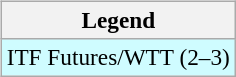<table>
<tr style="vertical-align:top">
<td><br><table class=wikitable style=font-size:97%>
<tr>
<th>Legend</th>
</tr>
<tr style="background:#cffcff">
<td>ITF Futures/WTT (2–3)</td>
</tr>
</table>
</td>
<td></td>
</tr>
</table>
